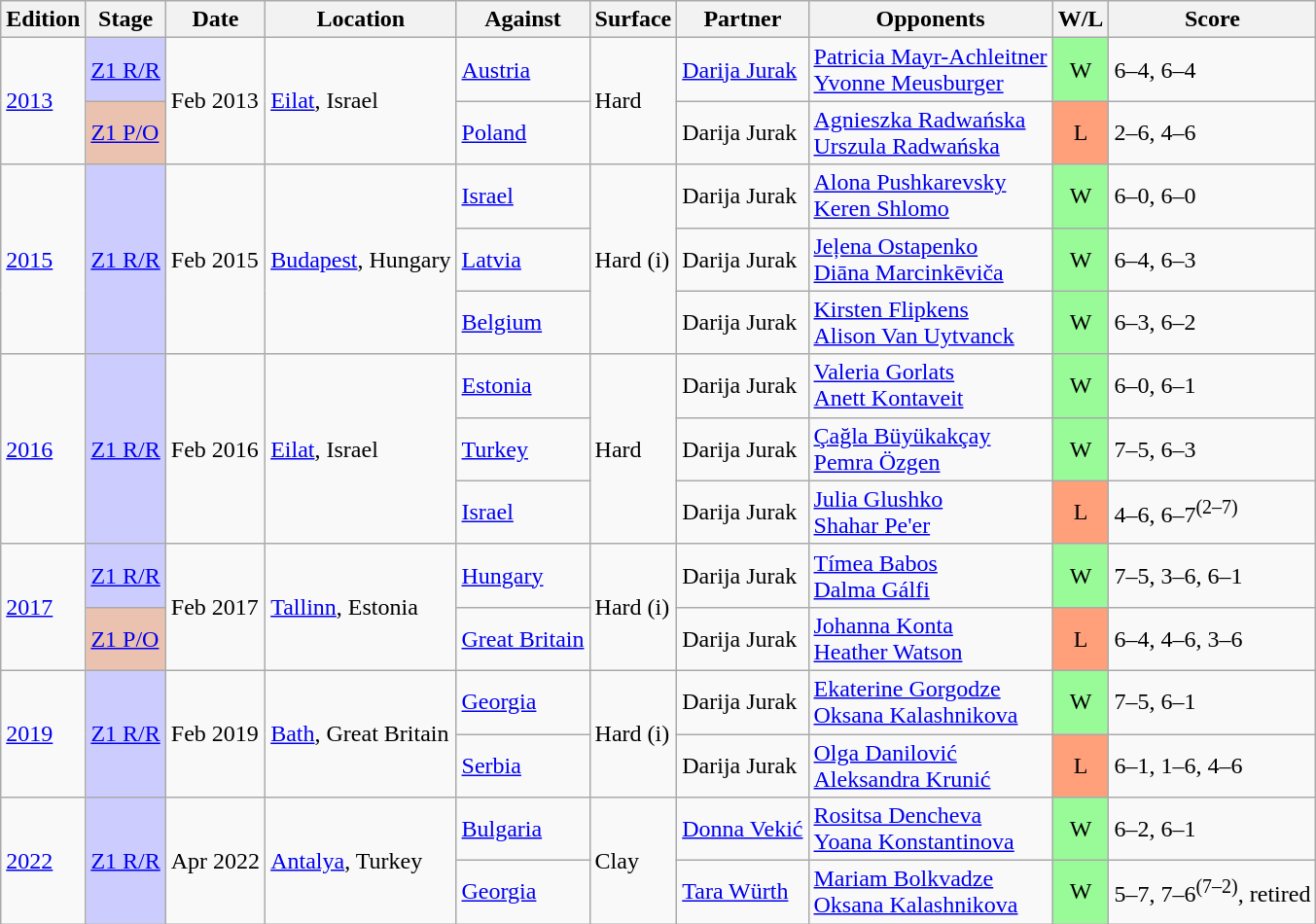<table class=wikitable>
<tr>
<th>Edition</th>
<th>Stage</th>
<th>Date</th>
<th>Location</th>
<th>Against</th>
<th>Surface</th>
<th>Partner</th>
<th>Opponents</th>
<th>W/L</th>
<th>Score</th>
</tr>
<tr>
<td rowspan="2"><a href='#'>2013</a></td>
<td style="background:#ccf;" rowspan="1"><a href='#'>Z1 R/R</a></td>
<td rowspan="2">Feb 2013</td>
<td rowspan="2"><a href='#'>Eilat</a>, Israel</td>
<td> <a href='#'>Austria</a></td>
<td rowspan="2">Hard</td>
<td><a href='#'>Darija Jurak</a></td>
<td><a href='#'>Patricia Mayr-Achleitner</a><br><a href='#'>Yvonne Meusburger</a></td>
<td style="text-align:center; background:#98fb98;">W</td>
<td>6–4, 6–4</td>
</tr>
<tr>
<td style="background:#ebc2af;"><a href='#'>Z1 P/O</a></td>
<td> <a href='#'>Poland</a></td>
<td>Darija Jurak</td>
<td><a href='#'>Agnieszka Radwańska</a><br><a href='#'>Urszula Radwańska</a></td>
<td style="text-align:center; background:#ffa07a;">L</td>
<td>2–6, 4–6</td>
</tr>
<tr>
<td rowspan="3"><a href='#'>2015</a></td>
<td style="background:#ccf;" rowspan="3"><a href='#'>Z1 R/R</a></td>
<td rowspan="3">Feb 2015</td>
<td rowspan="3"><a href='#'>Budapest</a>, Hungary</td>
<td> <a href='#'>Israel</a></td>
<td rowspan="3">Hard (i)</td>
<td>Darija Jurak</td>
<td><a href='#'>Alona Pushkarevsky</a><br><a href='#'>Keren Shlomo</a></td>
<td style="text-align:center; background:#98fb98;">W</td>
<td>6–0, 6–0</td>
</tr>
<tr>
<td> <a href='#'>Latvia</a></td>
<td>Darija Jurak</td>
<td><a href='#'>Jeļena Ostapenko</a><br><a href='#'>Diāna Marcinkēviča</a></td>
<td style="text-align:center; background:#98fb98;">W</td>
<td>6–4, 6–3</td>
</tr>
<tr>
<td> <a href='#'>Belgium</a></td>
<td>Darija Jurak</td>
<td><a href='#'>Kirsten Flipkens</a><br><a href='#'>Alison Van Uytvanck</a></td>
<td style="text-align:center; background:#98fb98;">W</td>
<td>6–3, 6–2</td>
</tr>
<tr>
<td rowspan="3"><a href='#'>2016</a></td>
<td style="background:#ccf;" rowspan="3"><a href='#'>Z1 R/R</a></td>
<td rowspan="3">Feb 2016</td>
<td rowspan="3"><a href='#'>Eilat</a>, Israel</td>
<td> <a href='#'>Estonia</a></td>
<td rowspan="3">Hard</td>
<td>Darija Jurak</td>
<td><a href='#'>Valeria Gorlats</a><br><a href='#'>Anett Kontaveit</a></td>
<td style="text-align:center; background:#98fb98;">W</td>
<td>6–0, 6–1</td>
</tr>
<tr>
<td> <a href='#'>Turkey</a></td>
<td>Darija Jurak</td>
<td><a href='#'>Çağla Büyükakçay</a><br><a href='#'>Pemra Özgen</a></td>
<td style="text-align:center; background:#98fb98;">W</td>
<td>7–5, 6–3</td>
</tr>
<tr>
<td> <a href='#'>Israel</a></td>
<td>Darija Jurak</td>
<td><a href='#'>Julia Glushko</a><br><a href='#'>Shahar Pe'er</a></td>
<td style="text-align:center; background:#ffa07a;">L</td>
<td>4–6, 6–7<sup>(2–7)</sup></td>
</tr>
<tr>
<td rowspan="2"><a href='#'>2017</a></td>
<td style="background:#ccf;"><a href='#'>Z1 R/R</a></td>
<td rowspan="2">Feb 2017</td>
<td rowspan="2"><a href='#'>Tallinn</a>, Estonia</td>
<td> <a href='#'>Hungary</a></td>
<td rowspan="2">Hard (i)</td>
<td>Darija Jurak</td>
<td><a href='#'>Tímea Babos</a><br><a href='#'>Dalma Gálfi</a></td>
<td style="text-align:center; background:#98fb98;">W</td>
<td>7–5, 3–6, 6–1</td>
</tr>
<tr>
<td style="background:#ebc2af;"><a href='#'>Z1 P/O</a></td>
<td> <a href='#'>Great Britain</a></td>
<td>Darija Jurak</td>
<td><a href='#'>Johanna Konta</a><br><a href='#'>Heather Watson</a></td>
<td style="text-align:center; background:#ffa07a;">L</td>
<td>6–4, 4–6, 3–6</td>
</tr>
<tr>
<td rowspan="2"><a href='#'>2019</a></td>
<td style="background:#ccf;" rowspan="2"><a href='#'>Z1 R/R</a></td>
<td rowspan="2">Feb 2019</td>
<td rowspan="2"><a href='#'>Bath</a>, Great Britain</td>
<td> <a href='#'>Georgia</a></td>
<td rowspan="2">Hard (i)</td>
<td>Darija Jurak</td>
<td><a href='#'>Ekaterine Gorgodze</a><br><a href='#'>Oksana Kalashnikova</a></td>
<td style="text-align:center; background:#98fb98;">W</td>
<td>7–5, 6–1</td>
</tr>
<tr>
<td> <a href='#'>Serbia</a></td>
<td>Darija Jurak</td>
<td><a href='#'>Olga Danilović</a><br><a href='#'>Aleksandra Krunić</a></td>
<td style="text-align:center; background:#ffa07a;">L</td>
<td>6–1, 1–6, 4–6</td>
</tr>
<tr>
<td rowspan="2"><a href='#'>2022</a></td>
<td style="background:#ccf;" rowspan="2"><a href='#'>Z1 R/R</a></td>
<td rowspan="2">Apr 2022</td>
<td rowspan="2"><a href='#'>Antalya</a>, Turkey</td>
<td> <a href='#'>Bulgaria</a></td>
<td rowspan="2">Clay</td>
<td><a href='#'>Donna Vekić</a></td>
<td><a href='#'>Rositsa Dencheva</a><br><a href='#'>Yoana Konstantinova</a></td>
<td style="text-align:center; background:#98fb98;">W</td>
<td>6–2, 6–1</td>
</tr>
<tr>
<td> <a href='#'>Georgia</a></td>
<td><a href='#'>Tara Würth</a></td>
<td><a href='#'>Mariam Bolkvadze</a><br><a href='#'>Oksana Kalashnikova</a></td>
<td style="text-align:center; background:#98fb98;">W</td>
<td>5–7, 7–6<sup>(7–2)</sup>, retired</td>
</tr>
</table>
